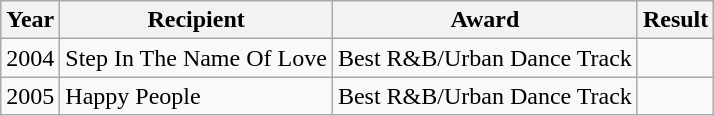<table class="wikitable">
<tr>
<th>Year</th>
<th>Recipient</th>
<th>Award</th>
<th>Result</th>
</tr>
<tr>
<td>2004</td>
<td>Step In The Name Of Love</td>
<td>Best R&B/Urban Dance Track</td>
<td></td>
</tr>
<tr>
<td>2005</td>
<td>Happy People</td>
<td>Best R&B/Urban Dance Track</td>
<td></td>
</tr>
</table>
